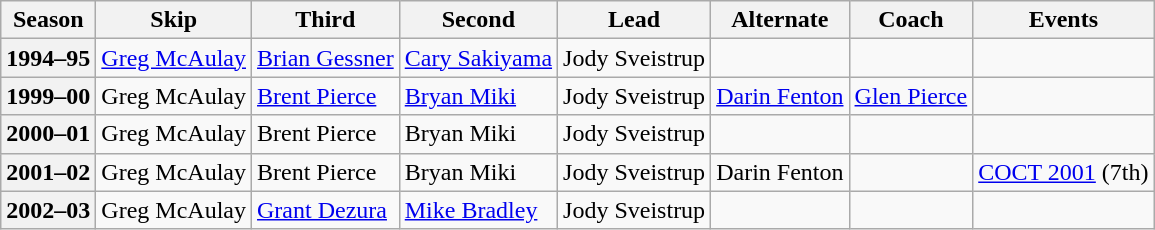<table class="wikitable">
<tr>
<th scope="col">Season</th>
<th scope="col">Skip</th>
<th scope="col">Third</th>
<th scope="col">Second</th>
<th scope="col">Lead</th>
<th scope="col">Alternate</th>
<th scope="col">Coach</th>
<th scope="col">Events</th>
</tr>
<tr>
<th scope="row">1994–95</th>
<td><a href='#'>Greg McAulay</a></td>
<td><a href='#'>Brian Gessner</a></td>
<td><a href='#'>Cary Sakiyama</a></td>
<td>Jody Sveistrup</td>
<td></td>
<td></td>
<td></td>
</tr>
<tr>
<th scope="row">1999–00</th>
<td>Greg McAulay</td>
<td><a href='#'>Brent Pierce</a></td>
<td><a href='#'>Bryan Miki</a></td>
<td>Jody Sveistrup</td>
<td><a href='#'>Darin Fenton</a></td>
<td><a href='#'>Glen Pierce</a></td>
<td> <br> </td>
</tr>
<tr>
<th scope="row">2000–01</th>
<td>Greg McAulay</td>
<td>Brent Pierce</td>
<td>Bryan Miki</td>
<td>Jody Sveistrup</td>
<td></td>
<td></td>
<td></td>
</tr>
<tr>
<th scope="row">2001–02</th>
<td>Greg McAulay</td>
<td>Brent Pierce</td>
<td>Bryan Miki</td>
<td>Jody Sveistrup</td>
<td>Darin Fenton</td>
<td></td>
<td><a href='#'>COCT 2001</a> (7th)</td>
</tr>
<tr>
<th scope="row">2002–03</th>
<td>Greg McAulay</td>
<td><a href='#'>Grant Dezura</a></td>
<td><a href='#'>Mike Bradley</a></td>
<td>Jody Sveistrup</td>
<td></td>
<td></td>
<td></td>
</tr>
</table>
